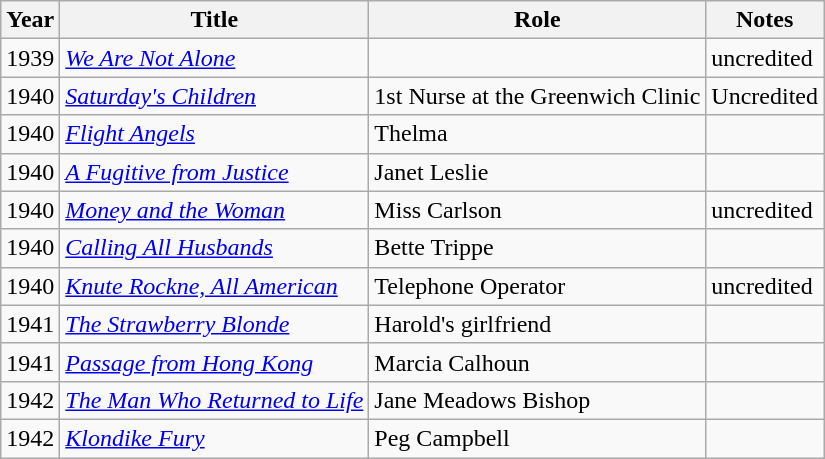<table class="wikitable sortable">
<tr>
<th>Year</th>
<th>Title</th>
<th>Role</th>
<th class="unsortable">Notes</th>
</tr>
<tr>
<td>1939</td>
<td><em><a href='#'>We Are Not Alone</a></em></td>
<td></td>
<td>uncredited</td>
</tr>
<tr>
<td>1940</td>
<td><em><a href='#'>Saturday's Children</a></em></td>
<td>1st Nurse at the Greenwich Clinic</td>
<td>Uncredited</td>
</tr>
<tr>
<td>1940</td>
<td><em><a href='#'>Flight Angels</a></em></td>
<td>Thelma</td>
<td></td>
</tr>
<tr>
<td>1940</td>
<td><em><a href='#'>A Fugitive from Justice</a></em></td>
<td>Janet Leslie</td>
<td></td>
</tr>
<tr>
<td>1940</td>
<td><em><a href='#'>Money and the Woman</a></em></td>
<td>Miss Carlson</td>
<td>uncredited</td>
</tr>
<tr>
<td>1940</td>
<td><em><a href='#'>Calling All Husbands</a></em></td>
<td>Bette Trippe</td>
<td></td>
</tr>
<tr>
<td>1940</td>
<td><em><a href='#'>Knute Rockne, All American</a></em></td>
<td>Telephone Operator</td>
<td>uncredited</td>
</tr>
<tr>
<td>1941</td>
<td><em><a href='#'>The Strawberry Blonde</a></em></td>
<td>Harold's girlfriend</td>
<td></td>
</tr>
<tr>
<td>1941</td>
<td><em><a href='#'>Passage from Hong Kong</a></em></td>
<td>Marcia Calhoun</td>
<td></td>
</tr>
<tr>
<td>1942</td>
<td><em><a href='#'>The Man Who Returned to Life</a></em></td>
<td>Jane Meadows Bishop</td>
<td></td>
</tr>
<tr>
<td>1942</td>
<td><em><a href='#'>Klondike Fury</a></em></td>
<td>Peg Campbell</td>
<td></td>
</tr>
</table>
